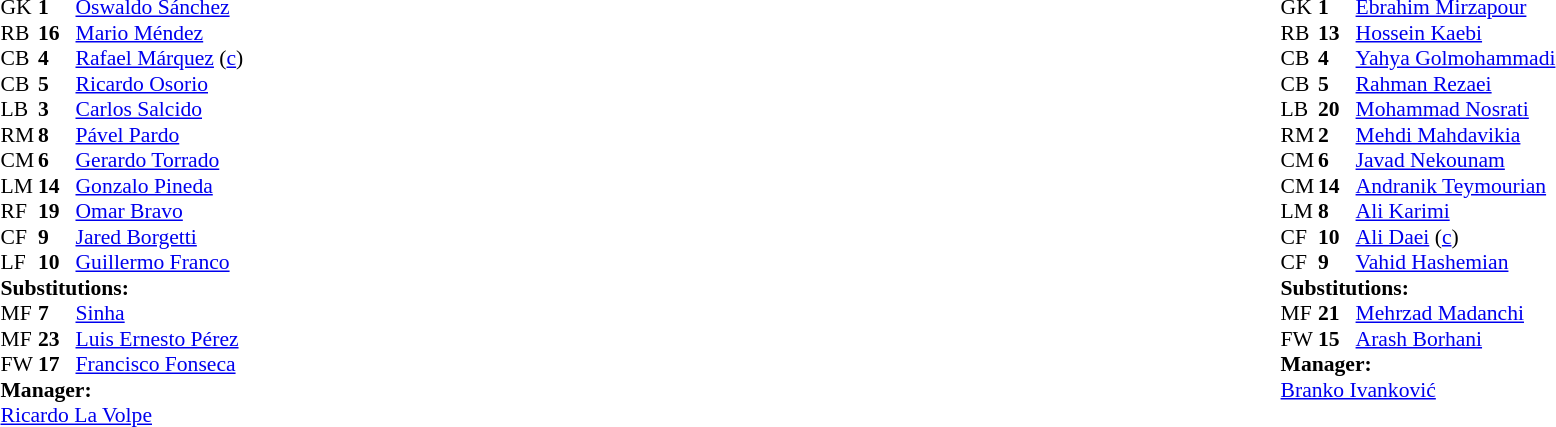<table width="100%">
<tr>
<td valign="top" width="40%"><br><table style="font-size: 90%" cellspacing="0" cellpadding="0">
<tr>
<th width="25"></th>
<th width="25"></th>
</tr>
<tr>
<td>GK</td>
<td><strong>1</strong></td>
<td><a href='#'>Oswaldo Sánchez</a></td>
</tr>
<tr>
<td>RB</td>
<td><strong>16</strong></td>
<td><a href='#'>Mario Méndez</a></td>
</tr>
<tr>
<td>CB</td>
<td><strong>4</strong></td>
<td><a href='#'>Rafael Márquez</a> (<a href='#'>c</a>)</td>
</tr>
<tr>
<td>CB</td>
<td><strong>5</strong></td>
<td><a href='#'>Ricardo Osorio</a></td>
</tr>
<tr>
<td>LB</td>
<td><strong>3</strong></td>
<td><a href='#'>Carlos Salcido</a></td>
<td></td>
</tr>
<tr>
<td>RM</td>
<td><strong>8</strong></td>
<td><a href='#'>Pável Pardo</a></td>
</tr>
<tr>
<td>CM</td>
<td><strong>6</strong></td>
<td><a href='#'>Gerardo Torrado</a></td>
<td></td>
<td></td>
</tr>
<tr>
<td>LM</td>
<td><strong>14</strong></td>
<td><a href='#'>Gonzalo Pineda</a></td>
</tr>
<tr>
<td>RF</td>
<td><strong>19</strong></td>
<td><a href='#'>Omar Bravo</a></td>
</tr>
<tr>
<td>CF</td>
<td><strong>9</strong></td>
<td><a href='#'>Jared Borgetti</a></td>
<td></td>
<td></td>
</tr>
<tr>
<td>LF</td>
<td><strong>10</strong></td>
<td><a href='#'>Guillermo Franco</a></td>
<td></td>
<td></td>
</tr>
<tr>
<td colspan=3><strong>Substitutions:</strong></td>
</tr>
<tr>
<td>MF</td>
<td><strong>7</strong></td>
<td><a href='#'>Sinha</a></td>
<td></td>
<td></td>
</tr>
<tr>
<td>MF</td>
<td><strong>23</strong></td>
<td><a href='#'>Luis Ernesto Pérez</a></td>
<td></td>
<td></td>
</tr>
<tr>
<td>FW</td>
<td><strong>17</strong></td>
<td><a href='#'>Francisco Fonseca</a></td>
<td></td>
<td></td>
</tr>
<tr>
<td colspan=3><strong>Manager:</strong></td>
</tr>
<tr>
<td colspan="4"> <a href='#'>Ricardo La Volpe</a></td>
</tr>
</table>
</td>
<td valign="top"></td>
<td valign="top" width="50%"><br><table style="font-size: 90%" cellspacing="0" cellpadding="0" align="center">
<tr>
<th width="25"></th>
<th width="25"></th>
</tr>
<tr>
<td>GK</td>
<td><strong>1</strong></td>
<td><a href='#'>Ebrahim Mirzapour</a></td>
</tr>
<tr>
<td>RB</td>
<td><strong>13</strong></td>
<td><a href='#'>Hossein Kaebi</a></td>
</tr>
<tr>
<td>CB</td>
<td><strong>4</strong></td>
<td><a href='#'>Yahya Golmohammadi</a></td>
</tr>
<tr>
<td>CB</td>
<td><strong>5</strong></td>
<td><a href='#'>Rahman Rezaei</a></td>
</tr>
<tr>
<td>LB</td>
<td><strong>20</strong></td>
<td><a href='#'>Mohammad Nosrati</a></td>
<td></td>
<td></td>
</tr>
<tr>
<td>RM</td>
<td><strong>2</strong></td>
<td><a href='#'>Mehdi Mahdavikia</a></td>
</tr>
<tr>
<td>CM</td>
<td><strong>6</strong></td>
<td><a href='#'>Javad Nekounam</a></td>
<td></td>
</tr>
<tr>
<td>CM</td>
<td><strong>14</strong></td>
<td><a href='#'>Andranik Teymourian</a></td>
</tr>
<tr>
<td>LM</td>
<td><strong>8</strong></td>
<td><a href='#'>Ali Karimi</a></td>
<td></td>
<td></td>
</tr>
<tr>
<td>CF</td>
<td><strong>10</strong></td>
<td><a href='#'>Ali Daei</a> (<a href='#'>c</a>)</td>
</tr>
<tr>
<td>CF</td>
<td><strong>9</strong></td>
<td><a href='#'>Vahid Hashemian</a></td>
</tr>
<tr>
<td colspan=3><strong>Substitutions:</strong></td>
</tr>
<tr>
<td>MF</td>
<td><strong>21</strong></td>
<td><a href='#'>Mehrzad Madanchi</a></td>
<td></td>
<td></td>
</tr>
<tr>
<td>FW</td>
<td><strong>15</strong></td>
<td><a href='#'>Arash Borhani</a></td>
<td></td>
<td></td>
</tr>
<tr>
<td colspan=3><strong>Manager:</strong></td>
</tr>
<tr>
<td colspan="4"> <a href='#'>Branko Ivanković</a></td>
</tr>
</table>
</td>
</tr>
</table>
